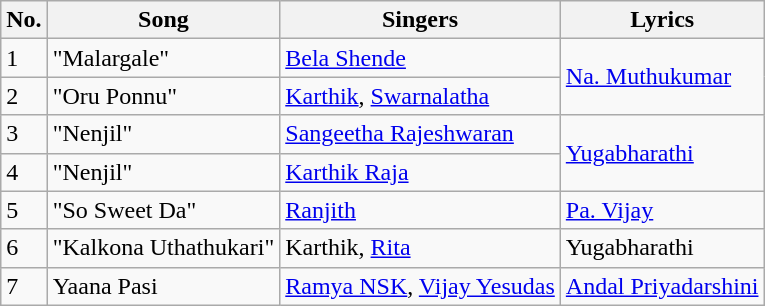<table class="wikitable">
<tr>
<th>No.</th>
<th>Song</th>
<th>Singers</th>
<th>Lyrics</th>
</tr>
<tr>
<td>1</td>
<td>"Malargale"</td>
<td><a href='#'>Bela Shende</a></td>
<td rowspan=2><a href='#'>Na. Muthukumar</a></td>
</tr>
<tr>
<td>2</td>
<td>"Oru Ponnu"</td>
<td><a href='#'>Karthik</a>, <a href='#'>Swarnalatha</a></td>
</tr>
<tr>
<td>3</td>
<td>"Nenjil"</td>
<td><a href='#'>Sangeetha Rajeshwaran</a></td>
<td rowspan=2><a href='#'>Yugabharathi</a></td>
</tr>
<tr>
<td>4</td>
<td>"Nenjil"</td>
<td><a href='#'>Karthik Raja</a></td>
</tr>
<tr>
<td>5</td>
<td>"So Sweet Da"</td>
<td><a href='#'>Ranjith</a></td>
<td><a href='#'>Pa. Vijay</a></td>
</tr>
<tr>
<td>6</td>
<td>"Kalkona Uthathukari"</td>
<td>Karthik, <a href='#'>Rita</a></td>
<td>Yugabharathi</td>
</tr>
<tr>
<td>7</td>
<td>Yaana Pasi</td>
<td><a href='#'>Ramya NSK</a>, <a href='#'>Vijay Yesudas</a></td>
<td><a href='#'>Andal Priyadarshini</a></td>
</tr>
</table>
